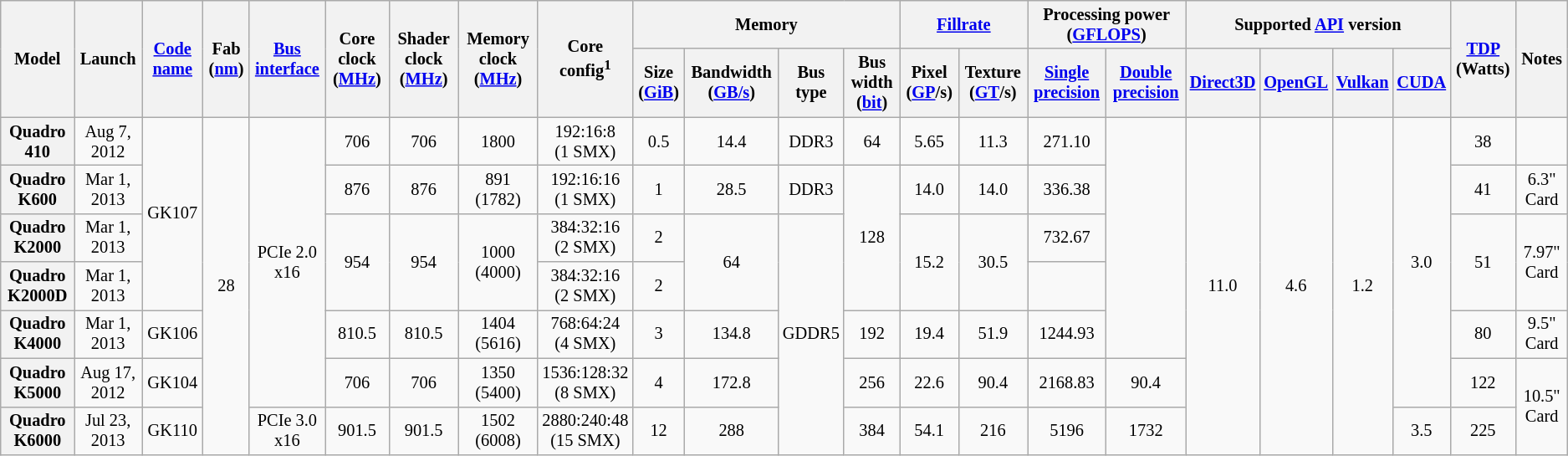<table class="mw-datatable wikitable sortable sort-under" style="font-size:85%; text-align:center;">
<tr>
<th rowspan=2>Model</th>
<th rowspan="2">Launch</th>
<th rowspan=2><a href='#'>Code name</a></th>
<th rowspan=2>Fab (<a href='#'>nm</a>)</th>
<th rowspan=2><a href='#'>Bus</a> <a href='#'>interface</a></th>
<th rowspan=2>Core clock (<a href='#'>MHz</a>)</th>
<th rowspan=2>Shader clock (<a href='#'>MHz</a>)</th>
<th rowspan=2>Memory clock (<a href='#'>MHz</a>)</th>
<th rowspan="2">Core config<sup>1</sup></th>
<th colspan=4>Memory</th>
<th colspan="2"><a href='#'>Fillrate</a></th>
<th colspan="2">Processing power (<a href='#'>GFLOPS</a>)</th>
<th colspan=4>Supported <a href='#'>API</a> version</th>
<th rowspan=2><a href='#'>TDP</a> (Watts)</th>
<th rowspan=2>Notes</th>
</tr>
<tr>
<th>Size (<a href='#'>GiB</a>)</th>
<th>Bandwidth (<a href='#'>GB/s</a>)</th>
<th>Bus type</th>
<th>Bus width (<a href='#'>bit</a>)</th>
<th>Pixel (<a href='#'>GP</a>/s)</th>
<th>Texture (<a href='#'>GT</a>/s)</th>
<th><a href='#'>Single precision</a></th>
<th><a href='#'>Double precision</a></th>
<th><a href='#'>Direct3D</a></th>
<th><a href='#'>OpenGL</a></th>
<th><a href='#'>Vulkan</a></th>
<th><a href='#'>CUDA</a></th>
</tr>
<tr>
<th>Quadro 410</th>
<td>Aug 7, 2012</td>
<td rowspan="4">GK107</td>
<td rowspan="7">28</td>
<td rowspan="6">PCIe 2.0 x16</td>
<td>706</td>
<td>706</td>
<td>1800</td>
<td>192:16:8<br>(1 SMX)</td>
<td>0.5</td>
<td>14.4</td>
<td>DDR3</td>
<td>64</td>
<td>5.65</td>
<td>11.3</td>
<td>271.10</td>
<td rowspan="5"></td>
<td rowspan="7">11.0</td>
<td rowspan="7">4.6</td>
<td rowspan="7">1.2</td>
<td rowspan="6">3.0</td>
<td>38</td>
<td></td>
</tr>
<tr>
<th>Quadro K600</th>
<td>Mar 1, 2013</td>
<td>876</td>
<td>876</td>
<td>891<br>(1782)</td>
<td>192:16:16<br>(1 SMX)</td>
<td>1</td>
<td>28.5</td>
<td>DDR3</td>
<td rowspan="3">128</td>
<td>14.0</td>
<td>14.0</td>
<td>336.38</td>
<td>41</td>
<td>6.3" Card</td>
</tr>
<tr>
<th>Quadro K2000</th>
<td>Mar 1, 2013</td>
<td rowspan="2">954</td>
<td rowspan="2">954</td>
<td rowspan="2">1000<br>(4000)</td>
<td>384:32:16<br>(2 SMX)</td>
<td>2</td>
<td rowspan="2">64</td>
<td rowspan="5">GDDR5</td>
<td rowspan="2">15.2</td>
<td rowspan="2">30.5</td>
<td>732.67</td>
<td rowspan="2">51</td>
<td rowspan="2">7.97" Card</td>
</tr>
<tr>
<th>Quadro K2000D</th>
<td>Mar 1, 2013</td>
<td>384:32:16<br>(2 SMX)</td>
<td>2</td>
<td></td>
</tr>
<tr>
<th>Quadro K4000</th>
<td>Mar 1, 2013</td>
<td>GK106</td>
<td>810.5</td>
<td>810.5</td>
<td>1404<br>(5616)</td>
<td>768:64:24<br>(4 SMX)</td>
<td>3</td>
<td>134.8</td>
<td>192</td>
<td>19.4</td>
<td>51.9</td>
<td>1244.93</td>
<td>80</td>
<td>9.5" Card</td>
</tr>
<tr>
<th>Quadro K5000</th>
<td>Aug 17, 2012</td>
<td>GK104</td>
<td>706</td>
<td>706</td>
<td>1350<br>(5400)</td>
<td>1536:128:32<br>(8 SMX)</td>
<td>4</td>
<td>172.8</td>
<td>256</td>
<td>22.6</td>
<td>90.4</td>
<td>2168.83</td>
<td>90.4</td>
<td>122</td>
<td rowspan="2">10.5" Card</td>
</tr>
<tr>
<th>Quadro K6000</th>
<td>Jul 23, 2013</td>
<td>GK110</td>
<td>PCIe 3.0 x16</td>
<td>901.5</td>
<td>901.5</td>
<td>1502<br>(6008)</td>
<td>2880:240:48<br>(15 SMX)</td>
<td>12</td>
<td>288</td>
<td>384</td>
<td>54.1</td>
<td>216</td>
<td>5196</td>
<td>1732</td>
<td>3.5</td>
<td>225</td>
</tr>
</table>
